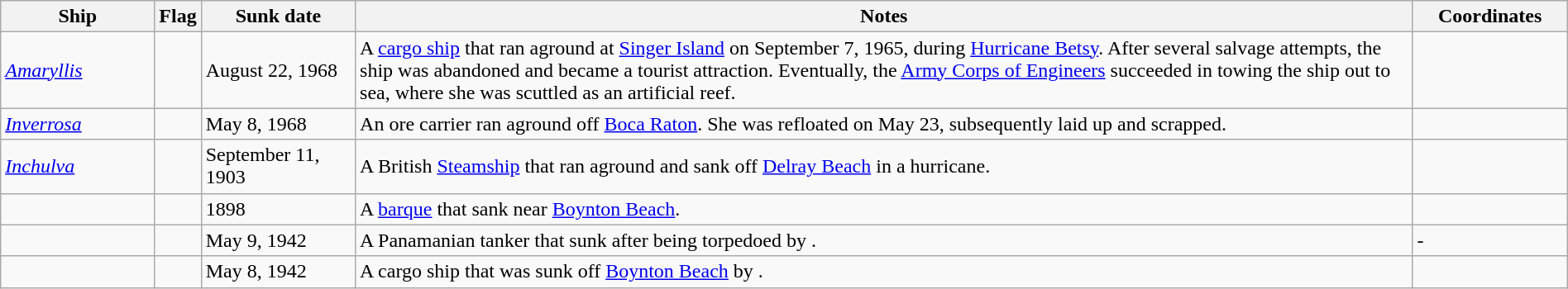<table class=wikitable | style = "width:100%">
<tr>
<th style="width:10%">Ship</th>
<th>Flag</th>
<th style="width:10%">Sunk date</th>
<th style="width:70%">Notes</th>
<th style="width:10%">Coordinates</th>
</tr>
<tr>
<td><a href='#'><em>Amaryllis</em></a></td>
<td></td>
<td>August 22, 1968</td>
<td>A <a href='#'>cargo ship</a> that ran aground at <a href='#'>Singer Island</a> on September 7, 1965, during <a href='#'>Hurricane Betsy</a>. After several salvage attempts, the ship was abandoned and became a tourist attraction. Eventually, the <a href='#'>Army Corps of Engineers</a> succeeded in towing the ship  out to sea, where she was scuttled as an artificial reef.</td>
<td></td>
</tr>
<tr>
<td><em><a href='#'>Inverrosa</a></em></td>
<td></td>
<td>May 8, 1968</td>
<td>An ore carrier ran aground off <a href='#'>Boca Raton</a>. She was refloated on May 23, subsequently laid up and scrapped.</td>
<td></td>
</tr>
<tr>
<td><em><a href='#'>Inchulva</a></em></td>
<td></td>
<td>September 11, 1903</td>
<td>A British <a href='#'>Steamship</a> that ran aground and sank off <a href='#'>Delray Beach</a> in a hurricane.</td>
<td></td>
</tr>
<tr>
<td></td>
<td></td>
<td>1898</td>
<td>A <a href='#'>barque</a> that sank near <a href='#'>Boynton Beach</a>.</td>
<td></td>
</tr>
<tr>
<td></td>
<td></td>
<td>May 9, 1942</td>
<td>A Panamanian tanker that sunk after being torpedoed by .</td>
<td>-</td>
</tr>
<tr>
<td></td>
<td></td>
<td>May 8, 1942</td>
<td>A cargo ship that was sunk off <a href='#'>Boynton Beach</a> by .</td>
<td></td>
</tr>
</table>
